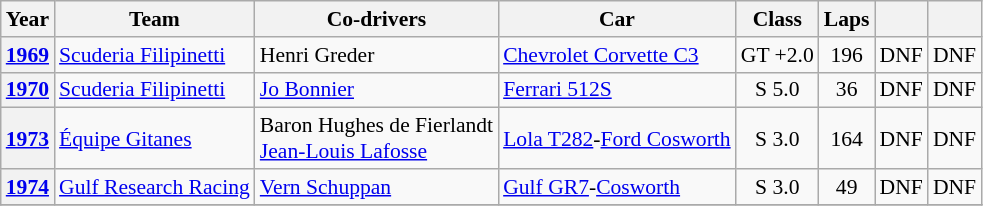<table class="wikitable" style="text-align:center; font-size:90%">
<tr>
<th>Year</th>
<th>Team</th>
<th>Co-drivers</th>
<th>Car</th>
<th>Class</th>
<th>Laps</th>
<th></th>
<th></th>
</tr>
<tr>
<th><a href='#'>1969</a></th>
<td align="left"> <a href='#'>Scuderia Filipinetti</a></td>
<td align="left"> Henri Greder</td>
<td align="left"><a href='#'>Chevrolet Corvette C3</a></td>
<td>GT +2.0</td>
<td>196</td>
<td>DNF</td>
<td>DNF</td>
</tr>
<tr>
<th><a href='#'>1970</a></th>
<td align="left"> <a href='#'>Scuderia Filipinetti</a></td>
<td align="left"> <a href='#'>Jo Bonnier</a></td>
<td align="left"><a href='#'>Ferrari 512S</a></td>
<td>S 5.0</td>
<td>36</td>
<td>DNF</td>
<td>DNF</td>
</tr>
<tr>
<th><a href='#'>1973</a></th>
<td align="left"> <a href='#'>Équipe Gitanes</a></td>
<td align="left"> Baron Hughes de Fierlandt<br> <a href='#'>Jean-Louis Lafosse</a></td>
<td align="left"><a href='#'>Lola T282</a>-<a href='#'>Ford Cosworth</a></td>
<td>S 3.0</td>
<td>164</td>
<td>DNF</td>
<td>DNF</td>
</tr>
<tr>
<th><a href='#'>1974</a></th>
<td align="left"> <a href='#'>Gulf Research Racing</a></td>
<td align="left"> <a href='#'>Vern Schuppan</a></td>
<td align="left"><a href='#'>Gulf GR7</a>-<a href='#'>Cosworth</a></td>
<td>S 3.0</td>
<td>49</td>
<td>DNF</td>
<td>DNF</td>
</tr>
<tr>
</tr>
</table>
